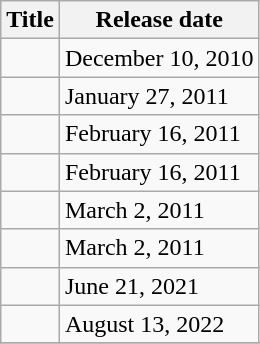<table class="wikitable">
<tr>
<th>Title</th>
<th>Release date</th>
</tr>
<tr>
<td></td>
<td>December 10, 2010</td>
</tr>
<tr>
<td></td>
<td>January 27, 2011</td>
</tr>
<tr>
<td></td>
<td>February 16, 2011</td>
</tr>
<tr>
<td></td>
<td>February 16, 2011</td>
</tr>
<tr>
<td></td>
<td>March 2, 2011</td>
</tr>
<tr>
<td></td>
<td>March 2, 2011</td>
</tr>
<tr>
<td></td>
<td>June 21, 2021</td>
</tr>
<tr>
<td></td>
<td>August 13, 2022</td>
</tr>
<tr>
</tr>
</table>
